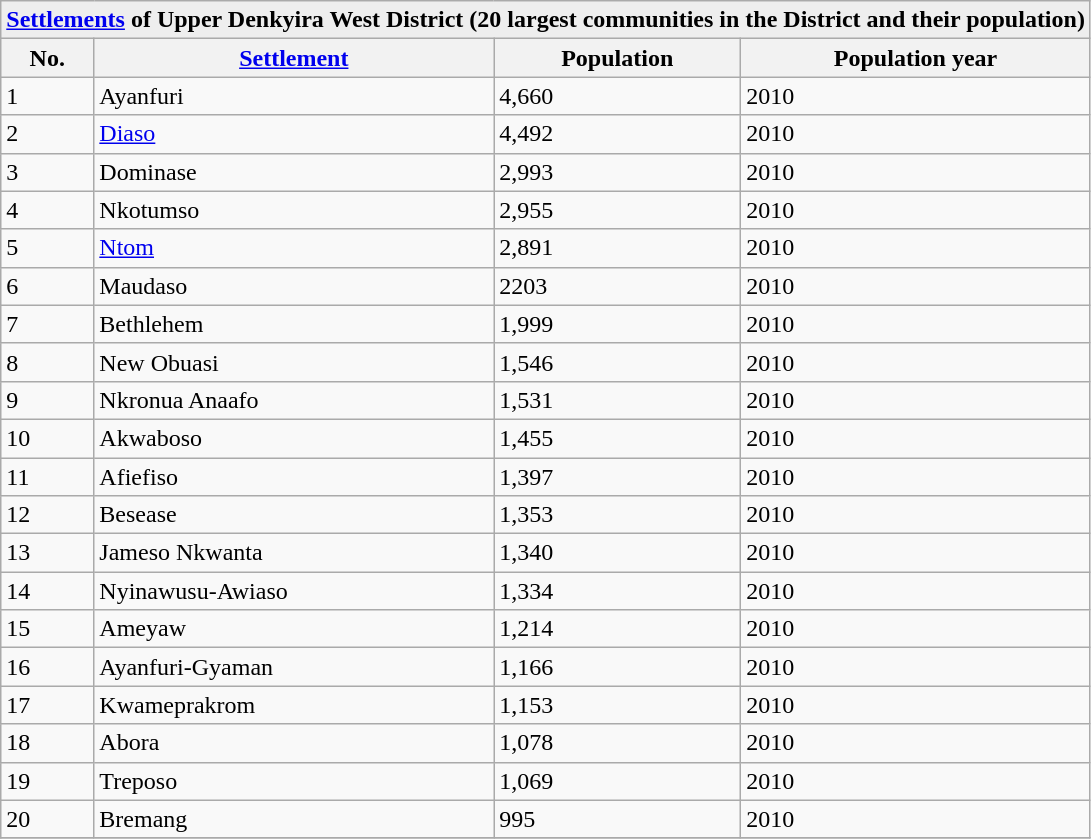<table class="wikitable sortable" style="text-align: centre;">
<tr bgcolor=#EEEEEE>
<td align=center colspan=4><strong><a href='#'>Settlements</a> of Upper Denkyira West District (20 largest communities in the District and their population) </strong></td>
</tr>
<tr ">
<th class="unsortable">No.</th>
<th class="unsortable"><a href='#'>Settlement</a></th>
<th class="unsortable">Population</th>
<th class="unsortable">Population year</th>
</tr>
<tr>
<td>1</td>
<td>Ayanfuri</td>
<td>4,660</td>
<td>2010</td>
</tr>
<tr>
<td>2</td>
<td><a href='#'>Diaso</a></td>
<td>4,492</td>
<td>2010</td>
</tr>
<tr>
<td>3</td>
<td>Dominase</td>
<td>2,993</td>
<td>2010</td>
</tr>
<tr>
<td>4</td>
<td>Nkotumso</td>
<td>2,955</td>
<td>2010</td>
</tr>
<tr>
<td>5</td>
<td><a href='#'>Ntom</a></td>
<td>2,891</td>
<td>2010</td>
</tr>
<tr>
<td>6</td>
<td>Maudaso</td>
<td>2203</td>
<td>2010</td>
</tr>
<tr>
<td>7</td>
<td>Bethlehem</td>
<td>1,999</td>
<td>2010</td>
</tr>
<tr>
<td>8</td>
<td>New Obuasi</td>
<td>1,546</td>
<td>2010</td>
</tr>
<tr>
<td>9</td>
<td>Nkronua Anaafo</td>
<td>1,531</td>
<td>2010</td>
</tr>
<tr>
<td>10</td>
<td>Akwaboso</td>
<td>1,455</td>
<td>2010</td>
</tr>
<tr>
<td>11</td>
<td>Afiefiso</td>
<td>1,397</td>
<td>2010</td>
</tr>
<tr>
<td>12</td>
<td>Besease</td>
<td>1,353</td>
<td>2010</td>
</tr>
<tr>
<td>13</td>
<td>Jameso Nkwanta</td>
<td>1,340</td>
<td>2010</td>
</tr>
<tr>
<td>14</td>
<td>Nyinawusu-Awiaso</td>
<td>1,334</td>
<td>2010</td>
</tr>
<tr>
<td>15</td>
<td>Ameyaw</td>
<td>1,214</td>
<td>2010</td>
</tr>
<tr>
<td>16</td>
<td>Ayanfuri-Gyaman</td>
<td>1,166</td>
<td>2010</td>
</tr>
<tr>
<td>17</td>
<td>Kwameprakrom</td>
<td>1,153</td>
<td>2010</td>
</tr>
<tr>
<td>18</td>
<td>Abora</td>
<td>1,078</td>
<td>2010</td>
</tr>
<tr>
<td>19</td>
<td>Treposo</td>
<td>1,069</td>
<td>2010</td>
</tr>
<tr>
<td>20</td>
<td>Bremang</td>
<td>995</td>
<td>2010</td>
</tr>
<tr>
</tr>
</table>
